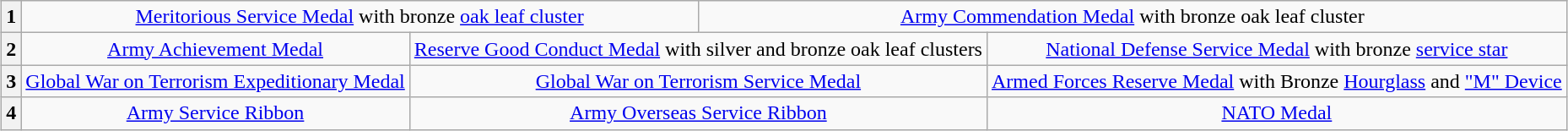<table class="wikitable" style="margin:1em auto; text-align:center;">
<tr>
<th>1</th>
<td colspan="3" style="text-align: center"><a href='#'>Meritorious Service Medal</a> with bronze <a href='#'>oak leaf cluster</a></td>
<td colspan="3" style="text-align: center"><a href='#'>Army Commendation Medal</a> with bronze oak leaf cluster</td>
</tr>
<tr>
<th>2</th>
<td colspan="2" style="text-align: center; vertical-align: top"><a href='#'>Army Achievement Medal</a></td>
<td colspan="2" style="text-align: center; vertical-align: top"><a href='#'>Reserve Good Conduct Medal</a> with silver and bronze oak leaf clusters</td>
<td colspan="2" style="text-align: center; vertical-align: top"><a href='#'>National Defense Service Medal</a> with bronze <a href='#'>service star</a></td>
</tr>
<tr>
<th>3</th>
<td colspan="2" style="text-align: center; vertical-align: top"><a href='#'>Global War on Terrorism Expeditionary Medal</a></td>
<td colspan="2" style="text-align: center; vertical-align: top"><a href='#'>Global War on Terrorism Service Medal</a></td>
<td colspan="2" style="text-align: center; vertical-align: top"><a href='#'>Armed Forces Reserve Medal</a> with Bronze <a href='#'>Hourglass</a> and <a href='#'>"M" Device</a></td>
</tr>
<tr>
<th>4</th>
<td colspan="2" style="text-align: center; vertical-align: top"><a href='#'>Army Service Ribbon</a></td>
<td colspan="2" style="text-align: center; vertical-align: top"><a href='#'>Army Overseas Service Ribbon</a></td>
<td colspan="2" style="text-align: center; vertical-align: top"><a href='#'>NATO Medal</a></td>
</tr>
</table>
